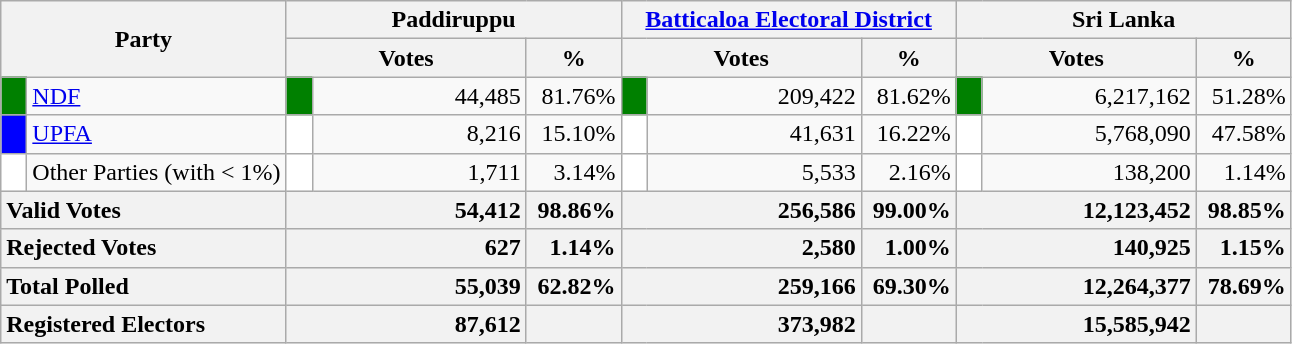<table class="wikitable">
<tr>
<th colspan="2" width="144px"rowspan="2">Party</th>
<th colspan="3" width="216px">Paddiruppu</th>
<th colspan="3" width="216px"><a href='#'>Batticaloa Electoral District</a></th>
<th colspan="3" width="216px">Sri Lanka</th>
</tr>
<tr>
<th colspan="2" width="144px">Votes</th>
<th>%</th>
<th colspan="2" width="144px">Votes</th>
<th>%</th>
<th colspan="2" width="144px">Votes</th>
<th>%</th>
</tr>
<tr>
<td style="background-color:green;" width="10px"></td>
<td style="text-align:left;"><a href='#'>NDF</a></td>
<td style="background-color:green;" width="10px"></td>
<td style="text-align:right;">44,485</td>
<td style="text-align:right;">81.76%</td>
<td style="background-color:green;" width="10px"></td>
<td style="text-align:right;">209,422</td>
<td style="text-align:right;">81.62%</td>
<td style="background-color:green;" width="10px"></td>
<td style="text-align:right;">6,217,162</td>
<td style="text-align:right;">51.28%</td>
</tr>
<tr>
<td style="background-color:blue;" width="10px"></td>
<td style="text-align:left;"><a href='#'>UPFA</a></td>
<td style="background-color:white;" width="10px"></td>
<td style="text-align:right;">8,216</td>
<td style="text-align:right;">15.10%</td>
<td style="background-color:white;" width="10px"></td>
<td style="text-align:right;">41,631</td>
<td style="text-align:right;">16.22%</td>
<td style="background-color:white;" width="10px"></td>
<td style="text-align:right;">5,768,090</td>
<td style="text-align:right;">47.58%</td>
</tr>
<tr>
<td style="background-color:white;" width="10px"></td>
<td style="text-align:left;">Other Parties (with < 1%)</td>
<td style="background-color:white;" width="10px"></td>
<td style="text-align:right;">1,711</td>
<td style="text-align:right;">3.14%</td>
<td style="background-color:white;" width="10px"></td>
<td style="text-align:right;">5,533</td>
<td style="text-align:right;">2.16%</td>
<td style="background-color:white;" width="10px"></td>
<td style="text-align:right;">138,200</td>
<td style="text-align:right;">1.14%</td>
</tr>
<tr>
<th colspan="2" width="144px"style="text-align:left;">Valid Votes</th>
<th style="text-align:right;"colspan="2" width="144px">54,412</th>
<th style="text-align:right;">98.86%</th>
<th style="text-align:right;"colspan="2" width="144px">256,586</th>
<th style="text-align:right;">99.00%</th>
<th style="text-align:right;"colspan="2" width="144px">12,123,452</th>
<th style="text-align:right;">98.85%</th>
</tr>
<tr>
<th colspan="2" width="144px"style="text-align:left;">Rejected Votes</th>
<th style="text-align:right;"colspan="2" width="144px">627</th>
<th style="text-align:right;">1.14%</th>
<th style="text-align:right;"colspan="2" width="144px">2,580</th>
<th style="text-align:right;">1.00%</th>
<th style="text-align:right;"colspan="2" width="144px">140,925</th>
<th style="text-align:right;">1.15%</th>
</tr>
<tr>
<th colspan="2" width="144px"style="text-align:left;">Total Polled</th>
<th style="text-align:right;"colspan="2" width="144px">55,039</th>
<th style="text-align:right;">62.82%</th>
<th style="text-align:right;"colspan="2" width="144px">259,166</th>
<th style="text-align:right;">69.30%</th>
<th style="text-align:right;"colspan="2" width="144px">12,264,377</th>
<th style="text-align:right;">78.69%</th>
</tr>
<tr>
<th colspan="2" width="144px"style="text-align:left;">Registered Electors</th>
<th style="text-align:right;"colspan="2" width="144px">87,612</th>
<th></th>
<th style="text-align:right;"colspan="2" width="144px">373,982</th>
<th></th>
<th style="text-align:right;"colspan="2" width="144px">15,585,942</th>
<th></th>
</tr>
</table>
